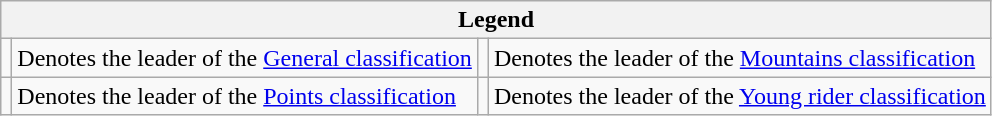<table class="wikitable">
<tr>
<th colspan=4>Legend</th>
</tr>
<tr>
<td></td>
<td>Denotes the leader of the <a href='#'>General classification</a></td>
<td></td>
<td>Denotes the leader of the <a href='#'>Mountains classification</a></td>
</tr>
<tr>
<td></td>
<td>Denotes the leader of the <a href='#'>Points classification</a></td>
<td></td>
<td>Denotes the leader of the <a href='#'>Young rider classification</a></td>
</tr>
</table>
